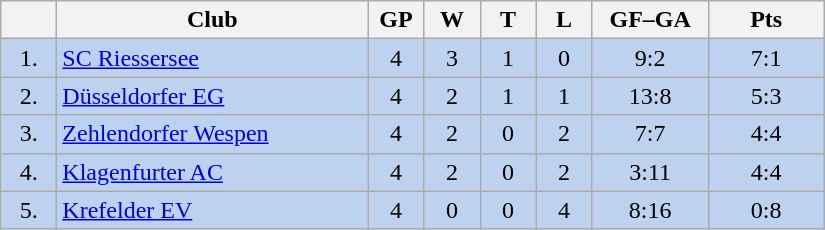<table class="wikitable">
<tr>
<th width="30"></th>
<th width="200">Club</th>
<th width="30">GP</th>
<th width="30">W</th>
<th width="30">T</th>
<th width="30">L</th>
<th width="70">GF–GA</th>
<th width="70">Pts</th>
</tr>
<tr bgcolor="#BCD2EE" align="center">
<td>1.</td>
<td align="left"><a href='#'>SC Riessersee</a></td>
<td>4</td>
<td>3</td>
<td>1</td>
<td>0</td>
<td>9:2</td>
<td>7:1</td>
</tr>
<tr bgcolor=#BCD2EE align="center">
<td>2.</td>
<td align="left"><a href='#'>Düsseldorfer EG</a></td>
<td>4</td>
<td>2</td>
<td>1</td>
<td>1</td>
<td>13:8</td>
<td>5:3</td>
</tr>
<tr bgcolor=#BCD2EE align="center">
<td>3.</td>
<td align="left"><a href='#'>Zehlendorfer Wespen</a></td>
<td>4</td>
<td>2</td>
<td>0</td>
<td>2</td>
<td>7:7</td>
<td>4:4</td>
</tr>
<tr bgcolor=#BCD2EE align="center">
<td>4.</td>
<td align="left"><a href='#'>Klagenfurter AC</a></td>
<td>4</td>
<td>2</td>
<td>0</td>
<td>2</td>
<td>3:11</td>
<td>4:4</td>
</tr>
<tr bgcolor=#BCD2EE align="center">
<td>5.</td>
<td align="left"><a href='#'>Krefelder EV</a></td>
<td>4</td>
<td>0</td>
<td>0</td>
<td>4</td>
<td>8:16</td>
<td>0:8</td>
</tr>
</table>
